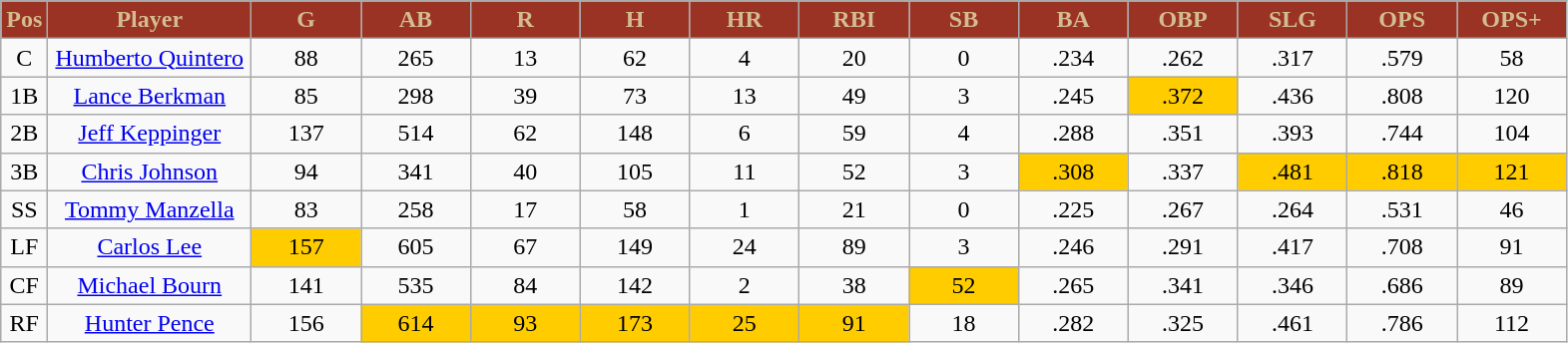<table class="wikitable" style="text-align:center;">
<tr>
<th style="background:#9A3324; color:#D3BC8D; width:3%;">Pos</th>
<th style="background:#9A3324; color:#D3BC8D; width:13%;">Player</th>
<th style="background:#9A3324; color:#D3BC8D; width:7%;">G</th>
<th style="background:#9A3324; color:#D3BC8D; width:7%;">AB</th>
<th style="background:#9A3324; color:#D3BC8D; width:7%;">R</th>
<th style="background:#9A3324; color:#D3BC8D; width:7%;">H</th>
<th style="background:#9A3324; color:#D3BC8D; width:7%;">HR</th>
<th style="background:#9A3324; color:#D3BC8D; width:7%;">RBI</th>
<th style="background:#9A3324; color:#D3BC8D; width:7%;">SB</th>
<th style="background:#9A3324; color:#D3BC8D; width:7%;">BA</th>
<th style="background:#9A3324; color:#D3BC8D; width:7%;">OBP</th>
<th style="background:#9A3324; color:#D3BC8D; width:7%;">SLG</th>
<th style="background:#9A3324; color:#D3BC8D; width:7%;">OPS</th>
<th style="background:#9A3324; color:#D3BC8D; width:7%;">OPS+</th>
</tr>
<tr style="text-align:center;">
<td>C</td>
<td><a href='#'>Humberto Quintero</a></td>
<td>88</td>
<td>265</td>
<td>13</td>
<td>62</td>
<td>4</td>
<td>20</td>
<td>0</td>
<td>.234</td>
<td>.262</td>
<td>.317</td>
<td>.579</td>
<td>58</td>
</tr>
<tr style="text-align:center;">
<td>1B</td>
<td><a href='#'>Lance Berkman</a></td>
<td>85</td>
<td>298</td>
<td>39</td>
<td>73</td>
<td>13</td>
<td>49</td>
<td>3</td>
<td>.245</td>
<td style="background:#fc0;">.372</td>
<td>.436</td>
<td>.808</td>
<td>120</td>
</tr>
<tr style="text-align:center;">
<td>2B</td>
<td><a href='#'>Jeff Keppinger</a></td>
<td>137</td>
<td>514</td>
<td>62</td>
<td>148</td>
<td>6</td>
<td>59</td>
<td>4</td>
<td>.288</td>
<td>.351</td>
<td>.393</td>
<td>.744</td>
<td>104</td>
</tr>
<tr style="text-align:center;">
<td>3B</td>
<td><a href='#'>Chris Johnson</a></td>
<td>94</td>
<td>341</td>
<td>40</td>
<td>105</td>
<td>11</td>
<td>52</td>
<td>3</td>
<td style="background:#fc0;">.308</td>
<td>.337</td>
<td style="background:#fc0;">.481</td>
<td style="background:#fc0;">.818</td>
<td style="background:#fc0;">121</td>
</tr>
<tr style="text-align:center;">
<td>SS</td>
<td><a href='#'>Tommy Manzella</a></td>
<td>83</td>
<td>258</td>
<td>17</td>
<td>58</td>
<td>1</td>
<td>21</td>
<td>0</td>
<td>.225</td>
<td>.267</td>
<td>.264</td>
<td>.531</td>
<td>46</td>
</tr>
<tr style="text-align:center;">
<td>LF</td>
<td><a href='#'>Carlos Lee</a></td>
<td style="background:#fc0;">157</td>
<td>605</td>
<td>67</td>
<td>149</td>
<td>24</td>
<td>89</td>
<td>3</td>
<td>.246</td>
<td>.291</td>
<td>.417</td>
<td>.708</td>
<td>91</td>
</tr>
<tr style="text-align:center;">
<td>CF</td>
<td><a href='#'>Michael Bourn</a></td>
<td>141</td>
<td>535</td>
<td>84</td>
<td>142</td>
<td>2</td>
<td>38</td>
<td style="background:#fc0;">52</td>
<td>.265</td>
<td>.341</td>
<td>.346</td>
<td>.686</td>
<td>89</td>
</tr>
<tr style="text-align:center;">
<td>RF</td>
<td><a href='#'>Hunter Pence</a></td>
<td>156</td>
<td style="background:#fc0;">614</td>
<td style="background:#fc0;">93</td>
<td style="background:#fc0;">173</td>
<td style="background:#fc0;">25</td>
<td style="background:#fc0;">91</td>
<td>18</td>
<td>.282</td>
<td>.325</td>
<td>.461</td>
<td>.786</td>
<td>112</td>
</tr>
</table>
